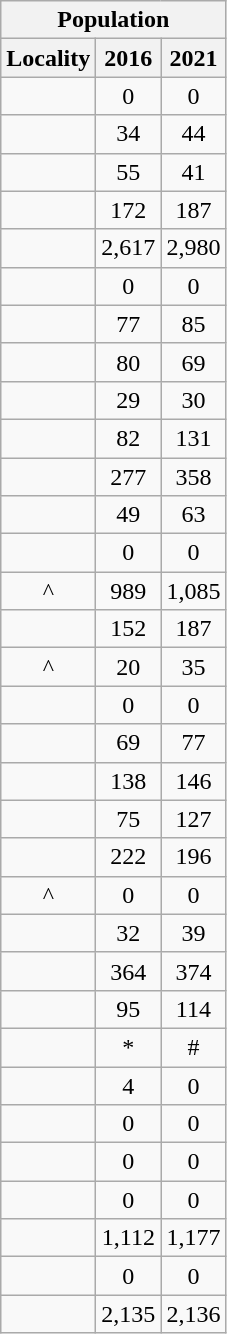<table class="wikitable" style="text-align:center;">
<tr>
<th colspan="3" style="text-align:center;  font-weight:bold">Population</th>
</tr>
<tr>
<th style="text-align:center; background:  font-weight:bold">Locality</th>
<th style="text-align:center; background:  font-weight:bold"><strong>2016</strong></th>
<th style="text-align:center; background:  font-weight:bold"><strong>2021</strong></th>
</tr>
<tr>
<td></td>
<td>0</td>
<td>0</td>
</tr>
<tr>
<td></td>
<td>34</td>
<td>44</td>
</tr>
<tr>
<td></td>
<td>55</td>
<td>41</td>
</tr>
<tr>
<td></td>
<td>172</td>
<td>187</td>
</tr>
<tr>
<td></td>
<td>2,617</td>
<td>2,980</td>
</tr>
<tr>
<td></td>
<td>0</td>
<td>0</td>
</tr>
<tr>
<td></td>
<td>77</td>
<td>85</td>
</tr>
<tr>
<td></td>
<td>80</td>
<td>69</td>
</tr>
<tr>
<td></td>
<td>29</td>
<td>30</td>
</tr>
<tr>
<td></td>
<td>82</td>
<td>131</td>
</tr>
<tr>
<td></td>
<td>277</td>
<td>358</td>
</tr>
<tr>
<td></td>
<td>49</td>
<td>63</td>
</tr>
<tr>
<td></td>
<td>0</td>
<td>0</td>
</tr>
<tr>
<td>^</td>
<td>989</td>
<td>1,085</td>
</tr>
<tr>
<td></td>
<td>152</td>
<td>187</td>
</tr>
<tr>
<td>^</td>
<td>20</td>
<td>35</td>
</tr>
<tr>
<td></td>
<td>0</td>
<td>0</td>
</tr>
<tr>
<td></td>
<td>69</td>
<td>77</td>
</tr>
<tr>
<td></td>
<td>138</td>
<td>146</td>
</tr>
<tr>
<td></td>
<td>75</td>
<td>127</td>
</tr>
<tr>
<td></td>
<td>222</td>
<td>196</td>
</tr>
<tr>
<td>^</td>
<td>0</td>
<td>0</td>
</tr>
<tr>
<td></td>
<td>32</td>
<td>39</td>
</tr>
<tr>
<td></td>
<td>364</td>
<td>374</td>
</tr>
<tr>
<td></td>
<td>95</td>
<td>114</td>
</tr>
<tr>
<td></td>
<td>*</td>
<td>#</td>
</tr>
<tr>
<td></td>
<td>4</td>
<td>0</td>
</tr>
<tr>
<td></td>
<td>0</td>
<td>0</td>
</tr>
<tr>
<td></td>
<td>0</td>
<td>0</td>
</tr>
<tr>
<td></td>
<td>0</td>
<td>0</td>
</tr>
<tr>
<td></td>
<td>1,112</td>
<td>1,177</td>
</tr>
<tr>
<td></td>
<td>0</td>
<td>0</td>
</tr>
<tr>
<td></td>
<td>2,135</td>
<td>2,136</td>
</tr>
</table>
